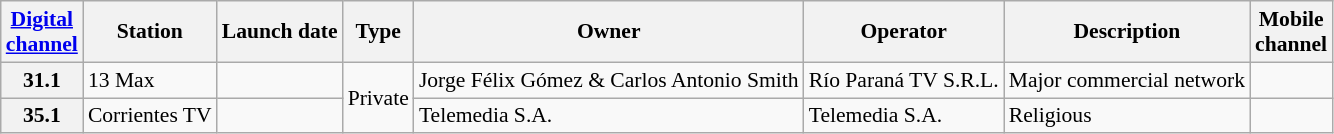<table class="wikitable sortable" style="font-size: 90%;">
<tr>
<th><a href='#'>Digital<br>channel</a></th>
<th>Station</th>
<th>Launch date</th>
<th>Type</th>
<th>Owner</th>
<th>Operator</th>
<th>Description</th>
<th>Mobile<br>channel</th>
</tr>
<tr>
<th>31.1</th>
<td>13 Max</td>
<td></td>
<td rowspan="2">Private</td>
<td>Jorge Félix Gómez & Carlos Antonio Smith</td>
<td>Río Paraná TV S.R.L.</td>
<td>Major commercial network</td>
<td></td>
</tr>
<tr>
<th>35.1</th>
<td>Corrientes TV</td>
<td></td>
<td>Telemedia S.A.</td>
<td>Telemedia S.A.</td>
<td>Religious</td>
<td></td>
</tr>
</table>
